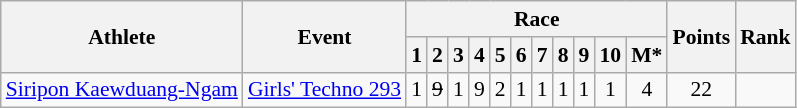<table class="wikitable" border="1" style="font-size:90%">
<tr>
<th rowspan=2>Athlete</th>
<th rowspan=2>Event</th>
<th colspan=11>Race</th>
<th rowspan=2>Points</th>
<th rowspan=2>Rank</th>
</tr>
<tr>
<th>1</th>
<th>2</th>
<th>3</th>
<th>4</th>
<th>5</th>
<th>6</th>
<th>7</th>
<th>8</th>
<th>9</th>
<th>10</th>
<th>M*</th>
</tr>
<tr>
<td><a href='#'>Siripon Kaewduang-Ngam</a></td>
<td><a href='#'>Girls' Techno 293</a></td>
<td align=center>1</td>
<td align=center><s>9</s></td>
<td align=center>1</td>
<td align=center>9</td>
<td align=center>2</td>
<td align=center>1</td>
<td align=center>1</td>
<td align=center>1</td>
<td align=center>1</td>
<td align=center>1</td>
<td align=center>4</td>
<td align=center>22</td>
<td align=center></td>
</tr>
</table>
